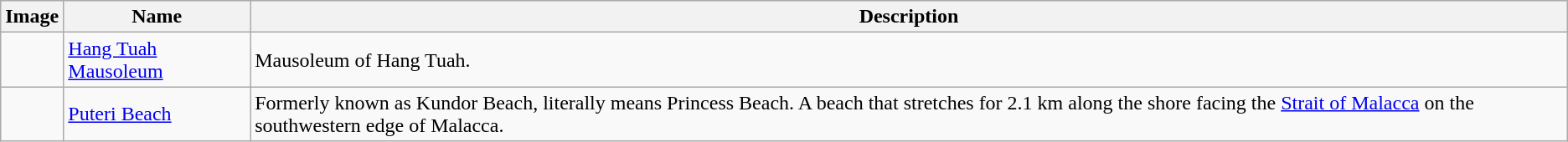<table class="wikitable">
<tr>
<th>Image</th>
<th>Name</th>
<th>Description</th>
</tr>
<tr>
<td></td>
<td><a href='#'>Hang Tuah Mausoleum</a></td>
<td>Mausoleum of Hang Tuah.</td>
</tr>
<tr>
<td></td>
<td><a href='#'>Puteri Beach</a></td>
<td>Formerly known as Kundor Beach, literally means Princess Beach. A beach that stretches for 2.1 km along the shore facing the <a href='#'>Strait of Malacca</a> on the southwestern edge of Malacca.</td>
</tr>
</table>
